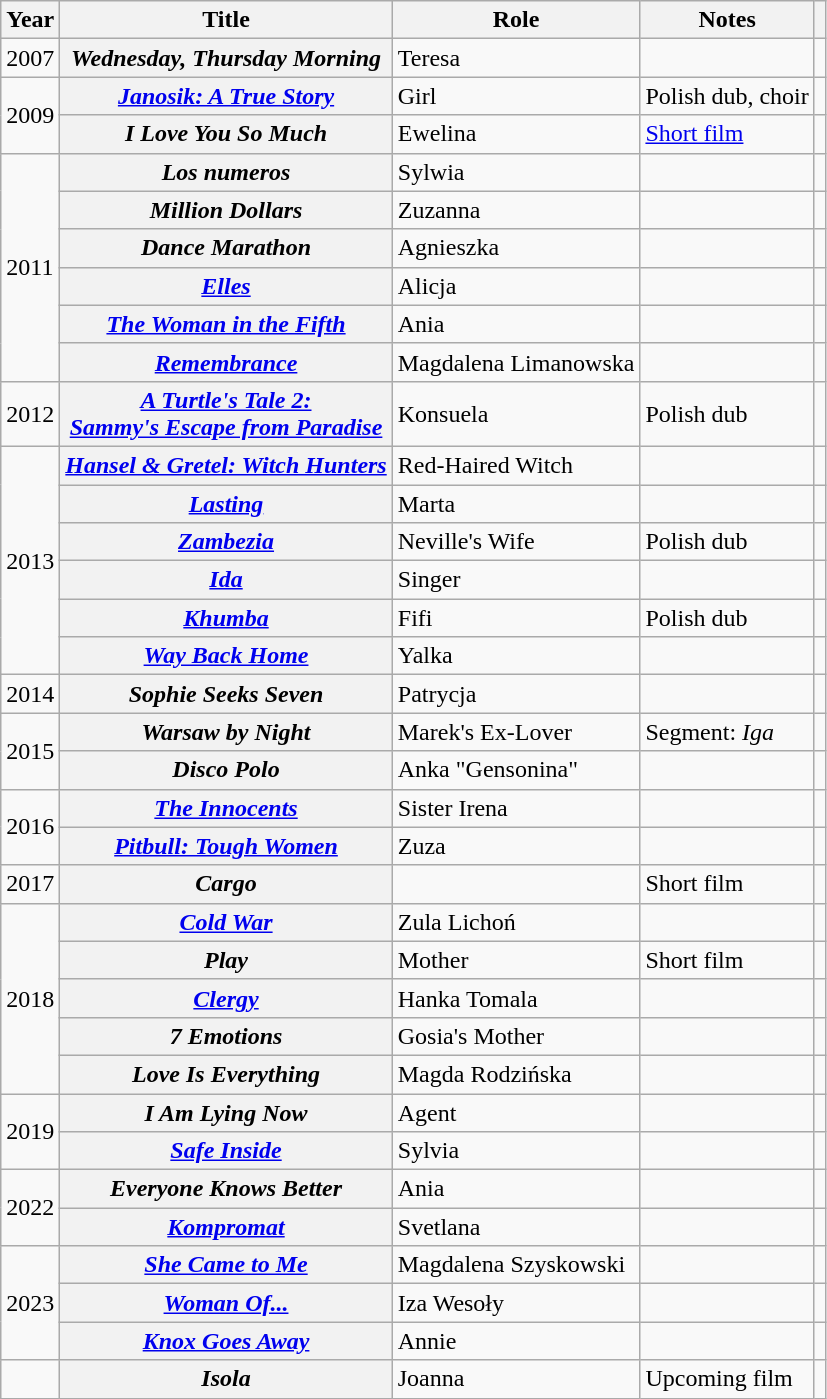<table class="wikitable sortable plainrowheaders">
<tr>
<th scope="col">Year</th>
<th scope="col">Title</th>
<th scope="col">Role</th>
<th scope="col">Notes</th>
<th scope="col" class="unsortable"></th>
</tr>
<tr>
<td>2007</td>
<th scope="row"><em>Wednesday, Thursday Morning</em></th>
<td>Teresa</td>
<td></td>
<td></td>
</tr>
<tr>
<td rowspan="2">2009</td>
<th scope="row"><em><a href='#'>Janosik: A True Story</a></em></th>
<td>Girl</td>
<td>Polish dub, choir</td>
<td></td>
</tr>
<tr>
<th scope="row"><em>I Love You So Much</em></th>
<td>Ewelina</td>
<td><a href='#'>Short film</a></td>
<td></td>
</tr>
<tr>
<td rowspan="6">2011</td>
<th scope="row"><em>Los numeros</em></th>
<td>Sylwia</td>
<td></td>
<td></td>
</tr>
<tr>
<th scope="row"><em>Million Dollars</em></th>
<td>Zuzanna</td>
<td></td>
<td></td>
</tr>
<tr>
<th scope="row"><em>Dance Marathon</em></th>
<td>Agnieszka</td>
<td></td>
<td></td>
</tr>
<tr>
<th scope="row"><em><a href='#'>Elles</a></em></th>
<td>Alicja</td>
<td></td>
<td></td>
</tr>
<tr>
<th scope="row"><em><a href='#'>The Woman in the Fifth</a></em></th>
<td>Ania</td>
<td></td>
<td></td>
</tr>
<tr>
<th scope="row"><em><a href='#'>Remembrance</a></em></th>
<td>Magdalena Limanowska</td>
<td></td>
<td></td>
</tr>
<tr>
<td>2012</td>
<th scope="row"><em><a href='#'>A Turtle's Tale 2: <br> Sammy's Escape from Paradise</a></em></th>
<td>Konsuela</td>
<td>Polish dub</td>
<td></td>
</tr>
<tr>
<td rowspan="6">2013</td>
<th scope="row"><em><a href='#'>Hansel & Gretel: Witch Hunters</a></em></th>
<td>Red-Haired Witch</td>
<td></td>
<td></td>
</tr>
<tr>
<th scope="row"><em><a href='#'>Lasting</a></em></th>
<td>Marta</td>
<td></td>
<td></td>
</tr>
<tr>
<th scope="row"><em><a href='#'>Zambezia</a></em></th>
<td>Neville's Wife</td>
<td>Polish dub</td>
<td></td>
</tr>
<tr>
<th scope="row"><em><a href='#'>Ida</a></em></th>
<td>Singer</td>
<td></td>
<td></td>
</tr>
<tr>
<th scope="row"><em><a href='#'>Khumba</a></em></th>
<td>Fifi</td>
<td>Polish dub</td>
<td></td>
</tr>
<tr>
<th scope="row"><em><a href='#'>Way Back Home</a></em></th>
<td>Yalka</td>
<td></td>
<td></td>
</tr>
<tr>
<td>2014</td>
<th scope="row"><em>Sophie Seeks Seven</em></th>
<td>Patrycja</td>
<td></td>
<td></td>
</tr>
<tr>
<td rowspan="2">2015</td>
<th scope="row"><em>Warsaw by Night</em></th>
<td>Marek's Ex-Lover</td>
<td>Segment: <em>Iga</em></td>
<td></td>
</tr>
<tr>
<th scope="row"><em>Disco Polo</em></th>
<td>Anka "Gensonina"</td>
<td></td>
<td></td>
</tr>
<tr>
<td rowspan="2">2016</td>
<th scope="row"><em><a href='#'>The Innocents</a></em></th>
<td>Sister Irena</td>
<td></td>
<td></td>
</tr>
<tr>
<th scope="row"><em><a href='#'>Pitbull: Tough Women</a></em></th>
<td>Zuza</td>
<td></td>
<td></td>
</tr>
<tr>
<td>2017</td>
<th scope="row"><em>Cargo</em></th>
<td></td>
<td>Short film</td>
<td></td>
</tr>
<tr>
<td rowspan="5">2018</td>
<th scope="row"><em><a href='#'>Cold War</a></em></th>
<td>Zula Lichoń</td>
<td></td>
<td></td>
</tr>
<tr>
<th scope="row"><em>Play</em></th>
<td>Mother</td>
<td>Short film</td>
<td></td>
</tr>
<tr>
<th scope="row"><em><a href='#'>Clergy</a></em></th>
<td>Hanka Tomala</td>
<td></td>
<td></td>
</tr>
<tr>
<th scope="row"><em>7 Emotions</em></th>
<td>Gosia's Mother</td>
<td></td>
<td></td>
</tr>
<tr>
<th scope="row"><em>Love Is Everything</em></th>
<td>Magda Rodzińska</td>
<td></td>
<td></td>
</tr>
<tr>
<td rowspan="2">2019</td>
<th scope="row"><em>I Am Lying Now</em></th>
<td>Agent</td>
<td></td>
<td></td>
</tr>
<tr>
<th scope="row"><em><a href='#'>Safe Inside</a></em></th>
<td>Sylvia</td>
<td></td>
<td></td>
</tr>
<tr>
<td rowspan="2">2022</td>
<th scope="row"><em>Everyone Knows Better</em></th>
<td>Ania</td>
<td></td>
<td></td>
</tr>
<tr>
<th scope="row"><em><a href='#'>Kompromat</a></em></th>
<td>Svetlana</td>
<td></td>
<td></td>
</tr>
<tr>
<td rowspan="3">2023</td>
<th scope="row"><em><a href='#'>She Came to Me</a></em></th>
<td>Magdalena Szyskowski</td>
<td></td>
<td></td>
</tr>
<tr>
<th scope="row"><em><a href='#'>Woman Of...</a></em></th>
<td>Iza Wesoły</td>
<td></td>
<td></td>
</tr>
<tr>
<th scope="row"><em><a href='#'>Knox Goes Away</a></em></th>
<td>Annie</td>
<td></td>
<td></td>
</tr>
<tr>
<td></td>
<th scope="row"><em>Isola</em></th>
<td>Joanna</td>
<td>Upcoming film</td>
<td></td>
</tr>
</table>
